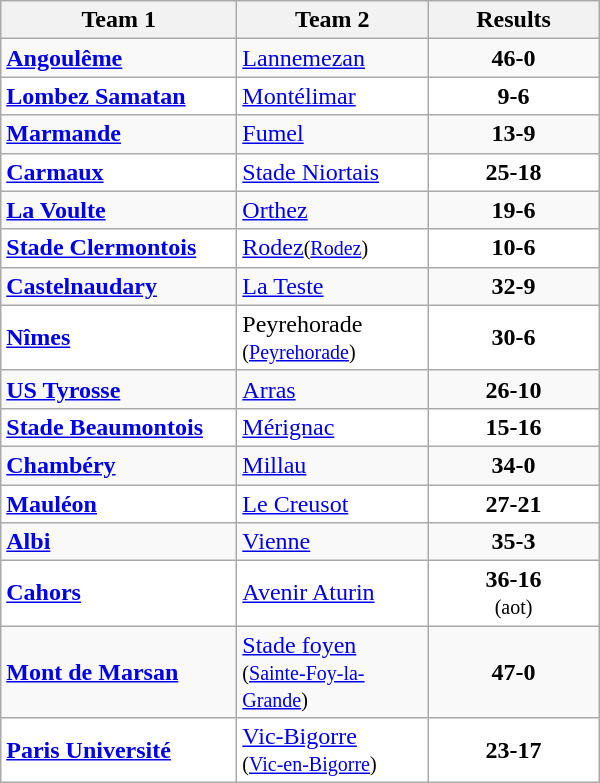<table class="wikitable" width=400>
<tr>
<th>Team 1</th>
<th>Team 2</th>
<th>Results</th>
</tr>
<tr>
<td width=150><strong><a href='#'>Angoulême</a> </strong></td>
<td width=120><a href='#'>Lannemezan</a></td>
<td align="center"><strong>46-0</strong></td>
</tr>
<tr bgcolor="white">
<td><strong><a href='#'>Lombez Samatan</a></strong></td>
<td><a href='#'>Montélimar</a></td>
<td align="center"><strong>9-6</strong></td>
</tr>
<tr>
<td><strong><a href='#'>Marmande</a></strong></td>
<td><a href='#'>Fumel</a></td>
<td align="center"><strong>13-9</strong></td>
</tr>
<tr bgcolor="white">
<td><strong><a href='#'>Carmaux</a></strong></td>
<td><a href='#'>Stade Niortais</a></td>
<td align="center"><strong>25-18</strong></td>
</tr>
<tr>
<td><strong><a href='#'>La Voulte</a></strong></td>
<td><a href='#'>Orthez</a></td>
<td align="center"><strong>19-6</strong></td>
</tr>
<tr bgcolor="white">
<td><strong><a href='#'>Stade Clermontois</a></strong></td>
<td><a href='#'>Rodez</a><small>(<a href='#'>Rodez</a>)</small></td>
<td align="center"><strong>10-6</strong></td>
</tr>
<tr>
<td><strong><a href='#'>Castelnaudary</a></strong></td>
<td><a href='#'>La Teste</a></td>
<td align="center"><strong>32-9</strong></td>
</tr>
<tr bgcolor="white">
<td><strong><a href='#'>Nîmes</a></strong></td>
<td>Peyrehorade <br> <small>(<a href='#'>Peyrehorade</a>)</small></td>
<td align="center"><strong>30-6</strong></td>
</tr>
<tr>
<td><strong><a href='#'>US Tyrosse</a></strong></td>
<td><a href='#'>Arras</a></td>
<td align="center"><strong>26-10</strong></td>
</tr>
<tr bgcolor="white">
<td><strong><a href='#'>Stade Beaumontois</a></strong></td>
<td><a href='#'>Mérignac</a></td>
<td align="center"><strong>15-16</strong></td>
</tr>
<tr>
<td><strong><a href='#'>Chambéry</a></strong></td>
<td><a href='#'>Millau</a></td>
<td align="center"><strong>34-0</strong></td>
</tr>
<tr bgcolor="white">
<td><strong><a href='#'>Mauléon</a></strong></td>
<td><a href='#'>Le Creusot</a></td>
<td align="center"><strong>27-21</strong></td>
</tr>
<tr>
<td><strong><a href='#'>Albi</a></strong></td>
<td><a href='#'>Vienne</a></td>
<td align="center"><strong>35-3</strong></td>
</tr>
<tr bgcolor="white">
<td><strong><a href='#'>Cahors</a></strong></td>
<td><a href='#'>Avenir Aturin</a></td>
<td align="center"><strong>36-16</strong> <br><small>(aot)</small></td>
</tr>
<tr>
<td><strong><a href='#'>Mont de Marsan</a></strong></td>
<td><a href='#'>Stade foyen</a> <br><small>(<a href='#'>Sainte-Foy-la-Grande</a>)</small></td>
<td align="center"><strong>47-0</strong></td>
</tr>
<tr bgcolor="white">
<td><strong><a href='#'>Paris Université</a></strong></td>
<td><a href='#'>Vic-Bigorre</a> <br><small>(<a href='#'>Vic-en-Bigorre</a>)</small></td>
<td align="center"><strong>23-17</strong></td>
</tr>
</table>
